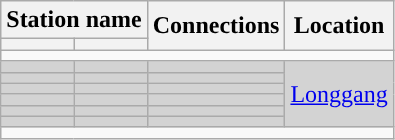<table class="wikitable">
<tr>
<th colspan="2">Station name</th>
<th rowspan="2">Connections</th>
<th rowspan="2">Location</th>
</tr>
<tr>
<th></th>
<th></th>
</tr>
<tr style="background:#">
<td colspan = "7"></td>
</tr>
<tr bgcolor="lightgrey">
<td></td>
<td></td>
<td></td>
<td rowspan=6><a href='#'>Longgang</a></td>
</tr>
<tr bgcolor="lightgrey">
<td></td>
<td></td>
<td></td>
</tr>
<tr bgcolor="lightgrey">
<td></td>
<td></td>
<td></td>
</tr>
<tr bgcolor="lightgrey">
<td></td>
<td></td>
<td> </td>
</tr>
<tr bgcolor="lightgrey">
<td></td>
<td></td>
<td></td>
</tr>
<tr bgcolor="lightgrey">
<td></td>
<td></td>
<td></td>
</tr>
<tr style="background:#">
<td colspan = "7"></td>
</tr>
</table>
